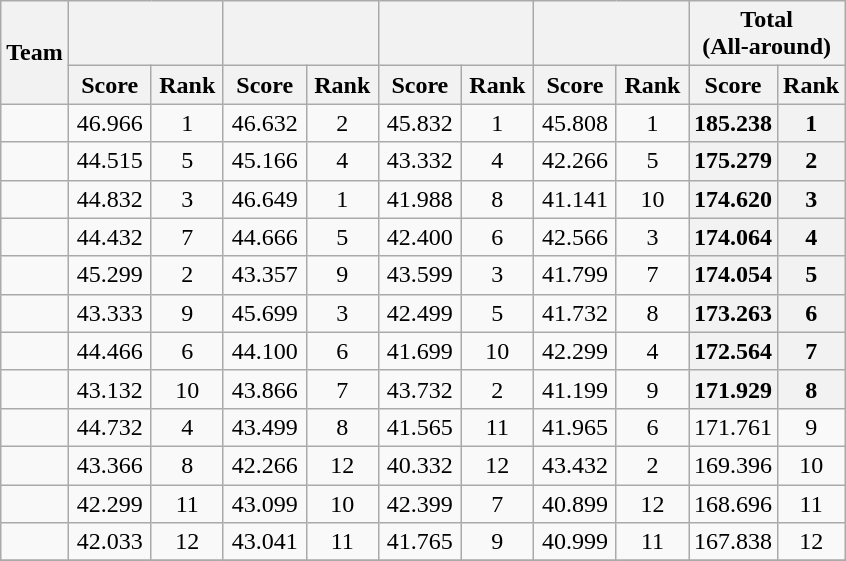<table class="wikitable" style="text-align:center">
<tr>
<th rowspan=2>Team</th>
<th style="width:6em" colspan=2></th>
<th style="width:6em" colspan=2></th>
<th style="width:6em" colspan=2></th>
<th style="width:6em" colspan=2></th>
<th style="width:6em" colspan=2>Total<br>(All-around)</th>
</tr>
<tr>
<th>Score</th>
<th>Rank</th>
<th>Score</th>
<th>Rank</th>
<th>Score</th>
<th>Rank</th>
<th>Score</th>
<th>Rank</th>
<th>Score</th>
<th>Rank<br></th>
</tr>
<tr>
<td align="left"></td>
<td>46.966</td>
<td>1</td>
<td>46.632</td>
<td>2</td>
<td>45.832</td>
<td>1</td>
<td>45.808</td>
<td>1</td>
<th>185.238</th>
<th>1</th>
</tr>
<tr>
<td align="left"></td>
<td>44.515</td>
<td>5</td>
<td>45.166</td>
<td>4</td>
<td>43.332</td>
<td>4</td>
<td>42.266</td>
<td>5</td>
<th>175.279</th>
<th>2</th>
</tr>
<tr>
<td align="left"></td>
<td>44.832</td>
<td>3</td>
<td>46.649</td>
<td>1</td>
<td>41.988</td>
<td>8</td>
<td>41.141</td>
<td>10</td>
<th>174.620</th>
<th>3</th>
</tr>
<tr>
<td align="left"></td>
<td>44.432</td>
<td>7</td>
<td>44.666</td>
<td>5</td>
<td>42.400</td>
<td>6</td>
<td>42.566</td>
<td>3</td>
<th>174.064</th>
<th>4</th>
</tr>
<tr>
<td align="left"></td>
<td>45.299</td>
<td>2</td>
<td>43.357</td>
<td>9</td>
<td>43.599</td>
<td>3</td>
<td>41.799</td>
<td>7</td>
<th>174.054</th>
<th>5</th>
</tr>
<tr>
<td align="left"></td>
<td>43.333</td>
<td>9</td>
<td>45.699</td>
<td>3</td>
<td>42.499</td>
<td>5</td>
<td>41.732</td>
<td>8</td>
<th>173.263</th>
<th>6</th>
</tr>
<tr>
<td align="left"></td>
<td>44.466</td>
<td>6</td>
<td>44.100</td>
<td>6</td>
<td>41.699</td>
<td>10</td>
<td>42.299</td>
<td>4</td>
<th>172.564</th>
<th>7</th>
</tr>
<tr>
<td align="left"></td>
<td>43.132</td>
<td>10</td>
<td>43.866</td>
<td>7</td>
<td>43.732</td>
<td>2</td>
<td>41.199</td>
<td>9</td>
<th>171.929</th>
<th>8</th>
</tr>
<tr>
<td align="left"></td>
<td>44.732</td>
<td>4</td>
<td>43.499</td>
<td>8</td>
<td>41.565</td>
<td>11</td>
<td>41.965</td>
<td>6</td>
<td>171.761</td>
<td>9</td>
</tr>
<tr>
<td align="left"></td>
<td>43.366</td>
<td>8</td>
<td>42.266</td>
<td>12</td>
<td>40.332</td>
<td>12</td>
<td>43.432</td>
<td>2</td>
<td>169.396</td>
<td>10</td>
</tr>
<tr>
<td align="left"></td>
<td>42.299</td>
<td>11</td>
<td>43.099</td>
<td>10</td>
<td>42.399</td>
<td>7</td>
<td>40.899</td>
<td>12</td>
<td>168.696</td>
<td>11</td>
</tr>
<tr>
<td align="left"></td>
<td>42.033</td>
<td>12</td>
<td>43.041</td>
<td>11</td>
<td>41.765</td>
<td>9</td>
<td>40.999</td>
<td>11</td>
<td>167.838</td>
<td>12</td>
</tr>
<tr>
</tr>
</table>
